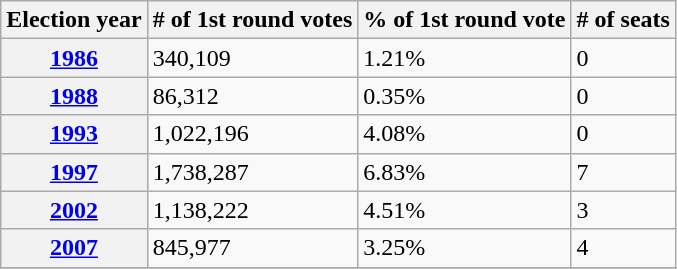<table class="wikitable">
<tr>
<th>Election year</th>
<th># of 1st round votes</th>
<th>% of 1st round vote</th>
<th># of seats</th>
</tr>
<tr>
<th><a href='#'>1986</a></th>
<td>340,109</td>
<td>1.21%</td>
<td>0</td>
</tr>
<tr>
<th><a href='#'>1988</a></th>
<td>86,312</td>
<td>0.35%</td>
<td>0</td>
</tr>
<tr>
<th><a href='#'>1993</a></th>
<td>1,022,196</td>
<td>4.08%</td>
<td>0</td>
</tr>
<tr>
<th><a href='#'>1997</a></th>
<td>1,738,287</td>
<td>6.83%</td>
<td>7</td>
</tr>
<tr>
<th><a href='#'>2002</a></th>
<td>1,138,222</td>
<td>4.51%</td>
<td>3</td>
</tr>
<tr>
<th><a href='#'>2007</a></th>
<td>845,977</td>
<td>3.25%</td>
<td>4</td>
</tr>
<tr>
</tr>
</table>
